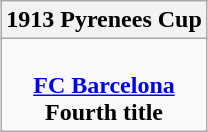<table class=wikitable style="text-align: center; margin: 0 auto;">
<tr>
<th>1913 Pyrenees Cup</th>
</tr>
<tr>
<td align=center><br><strong><a href='#'>FC Barcelona</a></strong><br><strong>Fourth title</strong></td>
</tr>
</table>
